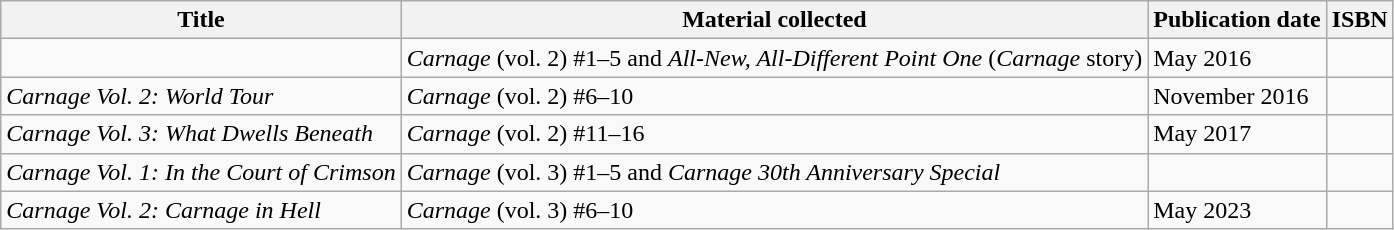<table class="wikitable">
<tr>
<th>Title</th>
<th>Material collected</th>
<th>Publication date</th>
<th>ISBN</th>
</tr>
<tr>
<td><em></em></td>
<td><em>Carnage</em> (vol. 2) #1–5 and <em>All-New, All-Different Point One</em> (<em>Carnage</em> story)</td>
<td>May 2016</td>
<td></td>
</tr>
<tr>
<td><em>Carnage Vol. 2: World Tour</em></td>
<td><em>Carnage</em> (vol. 2) #6–10</td>
<td>November 2016</td>
<td></td>
</tr>
<tr>
<td><em>Carnage Vol. 3: What Dwells Beneath</em></td>
<td><em>Carnage</em> (vol. 2) #11–16</td>
<td>May 2017</td>
<td></td>
</tr>
<tr>
<td><em>Carnage Vol. 1: In the Court of Crimson</em></td>
<td><em>Carnage</em> (vol. 3) #1–5 and <em>Carnage 30th Anniversary Special</em></td>
<td></td>
<td></td>
</tr>
<tr>
<td><em>Carnage Vol. 2: Carnage in Hell</em></td>
<td><em>Carnage</em> (vol. 3) #6–10</td>
<td>May 2023</td>
<td></td>
</tr>
</table>
